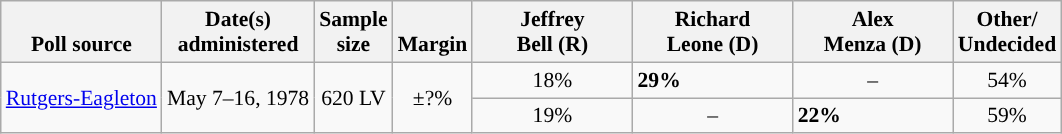<table class="wikitable" style="font-size:90%">
<tr valign=bottom>
<th>Poll source</th>
<th>Date(s)<br>administered</th>
<th>Sample<br>size</th>
<th>Margin<br></th>
<th style="width:100px;">Jeffrey<br>Bell (R)</th>
<th style="width:100px;">Richard<br>Leone (D)</th>
<th style="width:100px;">Alex<br>Menza (D)</th>
<th>Other/<br>Undecided</th>
</tr>
<tr>
<td rowspan="3"><a href='#'>Rutgers-Eagleton</a></td>
<td align=center rowspan="3">May 7–16, 1978</td>
<td align=center rowspan="3">620 LV</td>
<td align=center rowspan="3">±?%</td>
<td align=center>18%</td>
<td><strong>29%</strong></td>
<td align=center>–</td>
<td align=center>54%</td>
</tr>
<tr>
<td align=center>19%</td>
<td align=center>–</td>
<td><strong>22%</strong></td>
<td align=center>59%</td>
</tr>
</table>
